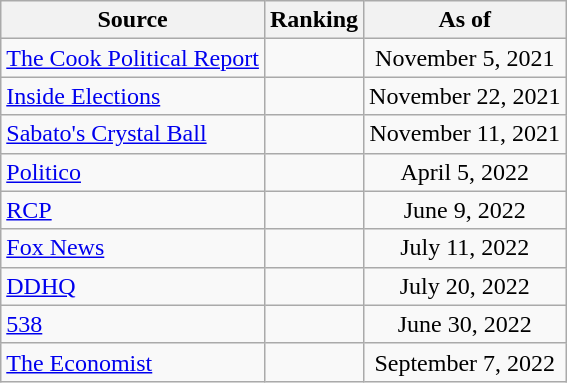<table class="wikitable" style="text-align:center">
<tr>
<th>Source</th>
<th>Ranking</th>
<th>As of</th>
</tr>
<tr>
<td align=left><a href='#'>The Cook Political Report</a></td>
<td></td>
<td>November 5, 2021</td>
</tr>
<tr>
<td align=left><a href='#'>Inside Elections</a></td>
<td></td>
<td>November 22, 2021</td>
</tr>
<tr>
<td align=left><a href='#'>Sabato's Crystal Ball</a></td>
<td></td>
<td>November 11, 2021</td>
</tr>
<tr>
<td align="left"><a href='#'>Politico</a></td>
<td></td>
<td>April 5, 2022</td>
</tr>
<tr>
<td align="left"><a href='#'>RCP</a></td>
<td></td>
<td>June 9, 2022</td>
</tr>
<tr>
<td align=left><a href='#'>Fox News</a></td>
<td></td>
<td>July 11, 2022</td>
</tr>
<tr>
<td align="left"><a href='#'>DDHQ</a></td>
<td></td>
<td>July 20, 2022</td>
</tr>
<tr>
<td align="left"><a href='#'>538</a></td>
<td></td>
<td>June 30, 2022</td>
</tr>
<tr>
<td align="left"><a href='#'>The Economist</a></td>
<td></td>
<td>September 7, 2022</td>
</tr>
</table>
